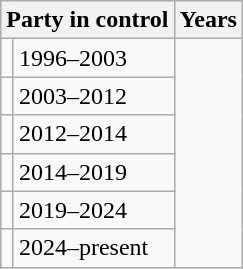<table class="wikitable">
<tr>
<th colspan="2">Party in control</th>
<th>Years</th>
</tr>
<tr>
<td></td>
<td>1996–2003</td>
</tr>
<tr>
<td></td>
<td>2003–2012</td>
</tr>
<tr>
<td></td>
<td>2012–2014</td>
</tr>
<tr>
<td></td>
<td>2014–2019</td>
</tr>
<tr>
<td></td>
<td>2019–2024</td>
</tr>
<tr>
<td></td>
<td>2024–present</td>
</tr>
</table>
